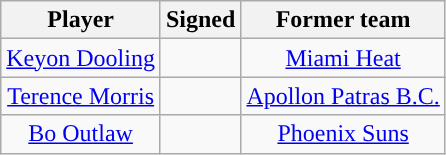<table class="wikitable sortable sortable" style="text-align: center">
<tr>
<th>Player</th>
<th>Signed</th>
<th>Former team</th>
</tr>
<tr style="text-align: center">
<td><a href='#'>Keyon Dooling</a></td>
<td></td>
<td><a href='#'>Miami Heat</a></td>
</tr>
<tr style="text-align: center">
<td><a href='#'>Terence Morris</a></td>
<td></td>
<td><a href='#'>Apollon Patras B.C.</a></td>
</tr>
<tr style="text-align: center">
<td><a href='#'>Bo Outlaw</a></td>
<td></td>
<td><a href='#'>Phoenix Suns</a></td>
</tr>
</table>
